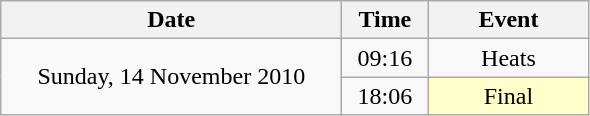<table class = "wikitable" style="text-align:center;">
<tr>
<th width=220>Date</th>
<th width=50>Time</th>
<th width=100>Event</th>
</tr>
<tr>
<td rowspan=2>Sunday, 14 November 2010</td>
<td>09:16</td>
<td>Heats</td>
</tr>
<tr>
<td>18:06</td>
<td bgcolor=ffffcc>Final</td>
</tr>
</table>
